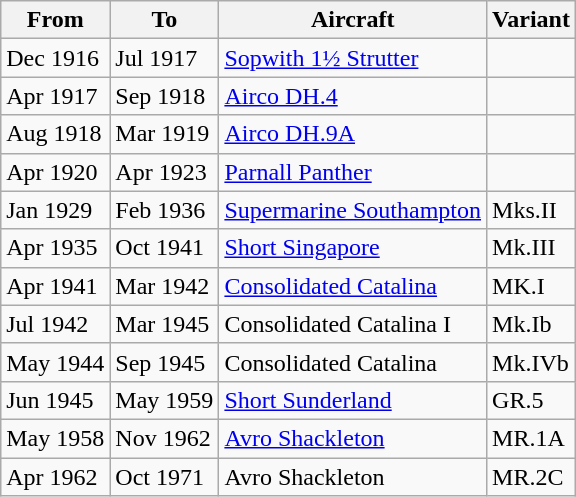<table class="wikitable">
<tr>
<th>From</th>
<th>To</th>
<th>Aircraft</th>
<th>Variant</th>
</tr>
<tr>
<td>Dec 1916</td>
<td>Jul 1917</td>
<td><a href='#'>Sopwith 1½ Strutter</a></td>
<td></td>
</tr>
<tr>
<td>Apr 1917</td>
<td>Sep 1918</td>
<td><a href='#'>Airco DH.4</a></td>
<td></td>
</tr>
<tr>
<td>Aug 1918</td>
<td>Mar 1919</td>
<td><a href='#'>Airco DH.9A</a></td>
<td></td>
</tr>
<tr>
<td>Apr 1920</td>
<td>Apr 1923</td>
<td><a href='#'>Parnall Panther</a></td>
<td></td>
</tr>
<tr>
<td>Jan 1929</td>
<td>Feb 1936</td>
<td><a href='#'>Supermarine Southampton</a></td>
<td>Mks.II</td>
</tr>
<tr>
<td>Apr 1935</td>
<td>Oct 1941</td>
<td><a href='#'>Short Singapore</a></td>
<td>Mk.III</td>
</tr>
<tr>
<td>Apr 1941</td>
<td>Mar 1942</td>
<td><a href='#'>Consolidated Catalina</a></td>
<td>MK.I</td>
</tr>
<tr>
<td>Jul 1942</td>
<td>Mar 1945</td>
<td>Consolidated Catalina I</td>
<td>Mk.Ib</td>
</tr>
<tr>
<td>May 1944</td>
<td>Sep 1945</td>
<td>Consolidated Catalina</td>
<td>Mk.IVb</td>
</tr>
<tr>
<td>Jun 1945</td>
<td>May 1959</td>
<td><a href='#'>Short Sunderland</a></td>
<td>GR.5</td>
</tr>
<tr>
<td>May 1958</td>
<td>Nov 1962</td>
<td><a href='#'>Avro Shackleton</a></td>
<td>MR.1A</td>
</tr>
<tr>
<td>Apr 1962</td>
<td>Oct 1971</td>
<td>Avro Shackleton</td>
<td>MR.2C</td>
</tr>
</table>
